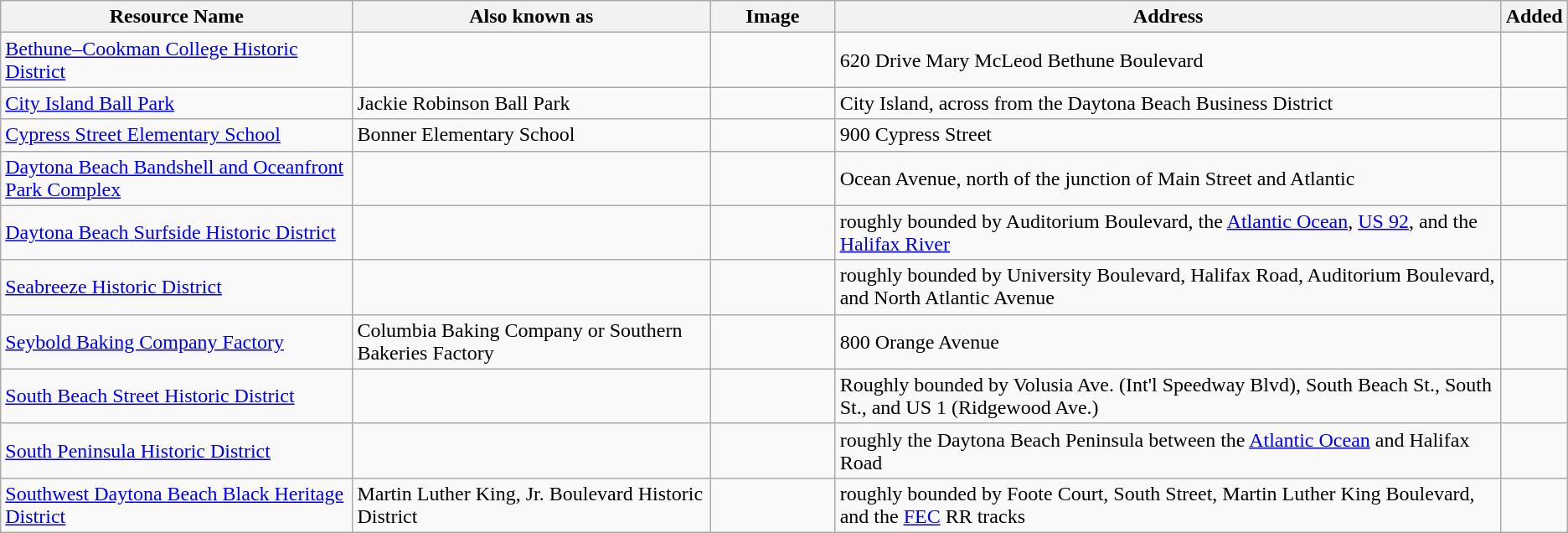<table class="wikitable sortable">
<tr>
<th>Resource Name</th>
<th>Also known as</th>
<th width = 8% class="unsortable">Image</th>
<th>Address</th>
<th>Added</th>
</tr>
<tr ->
<td><a href='#'>Bethune–Cookman College Historic District</a></td>
<td></td>
<td></td>
<td>620 Drive Mary McLeod Bethune Boulevard</td>
<td></td>
</tr>
<tr ->
<td><a href='#'>City Island Ball Park</a></td>
<td>Jackie Robinson Ball Park</td>
<td></td>
<td>City Island, across from the Daytona Beach Business District</td>
<td></td>
</tr>
<tr ->
<td><a href='#'>Cypress Street Elementary School</a></td>
<td>Bonner Elementary School</td>
<td></td>
<td>900 Cypress Street</td>
<td></td>
</tr>
<tr ->
<td><a href='#'>Daytona Beach Bandshell and Oceanfront Park Complex</a></td>
<td></td>
<td></td>
<td>Ocean Avenue, north of the junction of Main Street and Atlantic</td>
<td></td>
</tr>
<tr ->
<td><a href='#'>Daytona Beach Surfside Historic District</a></td>
<td></td>
<td></td>
<td>roughly bounded by Auditorium Boulevard, the <a href='#'>Atlantic Ocean</a>, <a href='#'>US 92</a>, and the <a href='#'>Halifax River</a></td>
<td></td>
</tr>
<tr ->
<td><a href='#'>Seabreeze Historic District</a></td>
<td></td>
<td></td>
<td>roughly bounded by University Boulevard, Halifax Road, Auditorium Boulevard, and North Atlantic Avenue</td>
<td></td>
</tr>
<tr ->
<td><a href='#'>Seybold Baking Company Factory</a></td>
<td>Columbia Baking Company or Southern Bakeries Factory</td>
<td></td>
<td>800 Orange Avenue</td>
<td></td>
</tr>
<tr ->
<td><a href='#'>South Beach Street Historic District</a></td>
<td></td>
<td></td>
<td>Roughly bounded by Volusia Ave. (Int'l Speedway Blvd), South Beach St., South St., and US 1 (Ridgewood Ave.)</td>
<td></td>
</tr>
<tr ->
<td><a href='#'>South Peninsula Historic District</a></td>
<td></td>
<td></td>
<td>roughly the Daytona Beach Peninsula between the <a href='#'>Atlantic Ocean</a> and Halifax Road</td>
<td></td>
</tr>
<tr ->
<td><a href='#'>Southwest Daytona Beach Black Heritage District</a></td>
<td>Martin Luther King, Jr. Boulevard Historic District</td>
<td></td>
<td>roughly bounded by Foote Court, South Street, Martin Luther King Boulevard, and the <a href='#'>FEC</a> RR tracks</td>
<td></td>
</tr>
</table>
